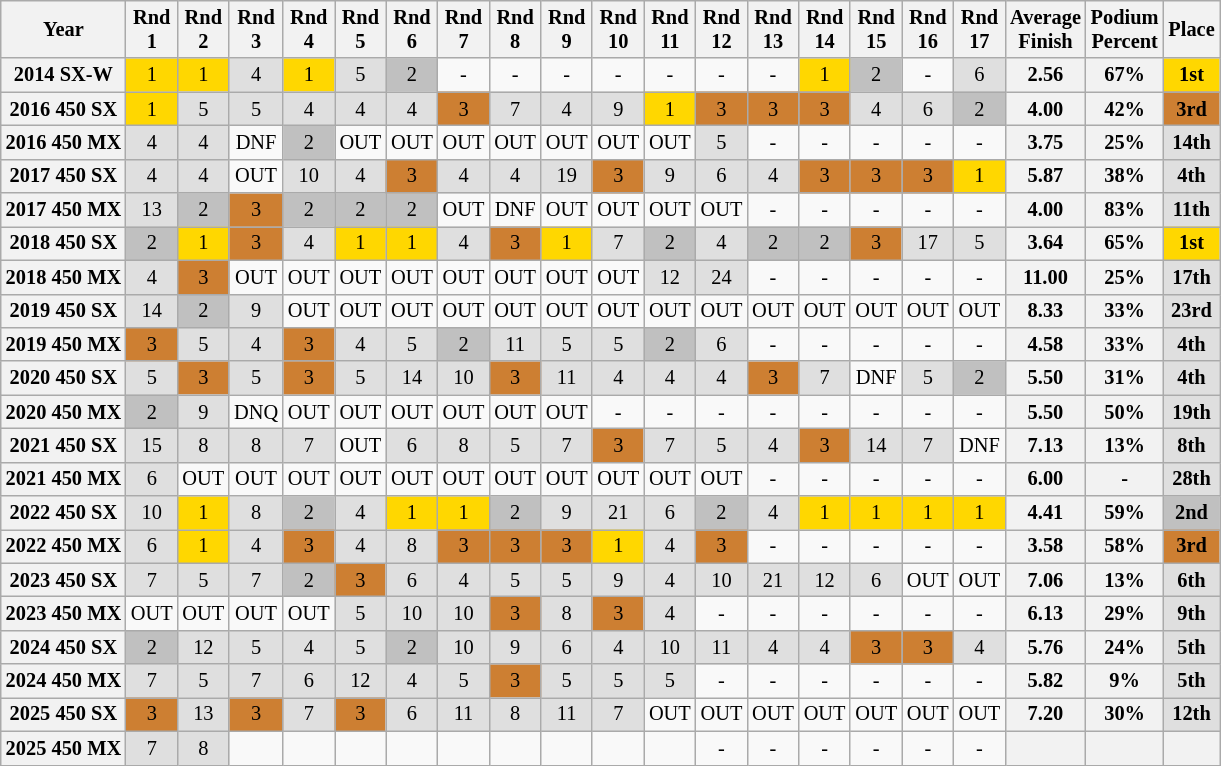<table class="wikitable" style="font-size: 85%; text-align:center">
<tr valign="top">
<th valign="middle">Year</th>
<th>Rnd<br>1</th>
<th>Rnd<br>2</th>
<th>Rnd<br>3</th>
<th>Rnd<br>4</th>
<th>Rnd<br>5</th>
<th>Rnd<br>6</th>
<th>Rnd<br>7</th>
<th>Rnd<br>8</th>
<th>Rnd<br>9</th>
<th>Rnd<br>10</th>
<th>Rnd<br>11</th>
<th>Rnd<br>12</th>
<th>Rnd<br>13</th>
<th>Rnd<br>14</th>
<th>Rnd<br>15</th>
<th>Rnd<br>16</th>
<th>Rnd<br>17</th>
<th valign="middle">Average<br>Finish</th>
<th valign="middle">Podium<br>Percent</th>
<th valign="middle">Place</th>
</tr>
<tr>
<th>2014 SX-W</th>
<td style="background: gold;">1</td>
<td style="background: gold;">1</td>
<td style="background:#dfdfdf;">4</td>
<td style="background: gold;">1</td>
<td style="background:#dfdfdf;">5</td>
<td style="background: silver;">2</td>
<td>-</td>
<td>-</td>
<td>-</td>
<td>-</td>
<td>-</td>
<td>-</td>
<td>-</td>
<td style="background: gold;">1</td>
<td style="background: silver;">2</td>
<td>-</td>
<td style="background:#dfdfdf;">6</td>
<th>2.56</th>
<th>67%</th>
<th style="background: gold;">1st</th>
</tr>
<tr>
<th>2016 450 SX</th>
<td style="background: gold;">1</td>
<td style="background:#dfdfdf;">5</td>
<td style="background:#dfdfdf;">5</td>
<td style="background:#dfdfdf;">4</td>
<td style="background:#dfdfdf;">4</td>
<td style="background:#dfdfdf;">4</td>
<td style="background:#CD7F32;">3</td>
<td style="background:#dfdfdf;">7</td>
<td style="background:#dfdfdf;">4</td>
<td style="background:#dfdfdf;">9</td>
<td style="background: gold;">1</td>
<td style="background:#CD7F32;">3</td>
<td style="background:#CD7F32;">3</td>
<td style="background:#CD7F32;">3</td>
<td style="background:#dfdfdf;">4</td>
<td style="background:#dfdfdf;">6</td>
<td style="background: silver;">2</td>
<th>4.00</th>
<th>42%</th>
<th style="background:#CD7F32;">3rd</th>
</tr>
<tr>
<th>2016 450 MX</th>
<td style="background:#dfdfdf;">4</td>
<td style="background:#dfdfdf;">4</td>
<td>DNF</td>
<td style="background: silver;">2</td>
<td>OUT</td>
<td>OUT</td>
<td>OUT</td>
<td>OUT</td>
<td>OUT</td>
<td>OUT</td>
<td>OUT</td>
<td style="background:#dfdfdf;">5</td>
<td>-</td>
<td>-</td>
<td>-</td>
<td>-</td>
<td>-</td>
<th>3.75</th>
<th>25%</th>
<th style="background:#dfdfdf;">14th</th>
</tr>
<tr>
<th>2017 450 SX</th>
<td style="background:#dfdfdf;">4</td>
<td style="background:#dfdfdf;">4</td>
<td>OUT</td>
<td style="background:#dfdfdf;">10</td>
<td style="background:#dfdfdf;">4</td>
<td style="background:#CD7F32;">3</td>
<td style="background:#dfdfdf;">4</td>
<td style="background:#dfdfdf;">4</td>
<td style="background:#dfdfdf;">19</td>
<td style="background:#CD7F32;">3</td>
<td style="background:#dfdfdf;">9</td>
<td style="background:#dfdfdf;">6</td>
<td style="background:#dfdfdf;">4</td>
<td style="background:#CD7F32;">3</td>
<td style="background:#CD7F32;">3</td>
<td style="background:#CD7F32;">3</td>
<td style="background: gold;">1</td>
<th>5.87</th>
<th>38%</th>
<th style="background:#dfdfdf;">4th</th>
</tr>
<tr>
<th>2017 450 MX</th>
<td style="background:#dfdfdf;">13</td>
<td style="background: silver;">2</td>
<td style="background:#CD7F32;">3</td>
<td style="background: silver;">2</td>
<td style="background: silver;">2</td>
<td style="background: silver;">2</td>
<td>OUT</td>
<td>DNF</td>
<td>OUT</td>
<td>OUT</td>
<td>OUT</td>
<td>OUT</td>
<td>-</td>
<td>-</td>
<td>-</td>
<td>-</td>
<td>-</td>
<th>4.00</th>
<th>83%</th>
<th style="background:#dfdfdf;">11th</th>
</tr>
<tr>
<th>2018 450 SX</th>
<td style="background: silver;">2 </td>
<td style="background: gold;">1 </td>
<td style="background:#CD7F32;">3 </td>
<td style="background:#dfdfdf;">4 </td>
<td style="background: gold;">1 </td>
<td style="background: gold;">1 </td>
<td style="background:#dfdfdf;">4 </td>
<td style="background:#CD7F32;">3 </td>
<td style="background: gold;">1 </td>
<td style="background:#dfdfdf;">7 </td>
<td style="background: silver;">2 </td>
<td style="background:#dfdfdf;">4 </td>
<td style="background: silver;">2 </td>
<td style="background: silver;">2 </td>
<td style="background:#CD7F32;">3 </td>
<td style="background:#dfdfdf;">17 </td>
<td style="background:#dfdfdf;">5 </td>
<th>3.64 </th>
<th>65% </th>
<th style="background: gold;">1st </th>
</tr>
<tr>
<th>2018 450 MX</th>
<td style="background:#dfdfdf;">4</td>
<td style="background:#CD7F32;">3</td>
<td>OUT</td>
<td>OUT</td>
<td>OUT</td>
<td>OUT</td>
<td>OUT</td>
<td>OUT</td>
<td>OUT</td>
<td>OUT</td>
<td style="background:#dfdfdf;">12</td>
<td style="background:#dfdfdf;">24</td>
<td>-</td>
<td>-</td>
<td>-</td>
<td>-</td>
<td>-</td>
<th>11.00</th>
<th>25%</th>
<th style="background:#dfdfdf;">17th</th>
</tr>
<tr>
<th>2019 450 SX</th>
<td style="background:#dfdfdf;">14</td>
<td style="background: silver;">2</td>
<td style="background:#dfdfdf;">9</td>
<td>OUT</td>
<td>OUT</td>
<td>OUT</td>
<td>OUT</td>
<td>OUT</td>
<td>OUT</td>
<td>OUT</td>
<td>OUT</td>
<td>OUT</td>
<td>OUT</td>
<td>OUT</td>
<td>OUT</td>
<td>OUT</td>
<td>OUT</td>
<th>8.33</th>
<th>33%</th>
<th style="background:#dfdfdf;">23rd</th>
</tr>
<tr>
<th>2019 450 MX</th>
<td style="background:#CD7F32;">3</td>
<td style="background:#dfdfdf;">5</td>
<td style="background:#dfdfdf;">4</td>
<td style="background:#CD7F32;">3</td>
<td style="background:#dfdfdf;">4</td>
<td style="background:#dfdfdf;">5</td>
<td style="background: silver;">2</td>
<td style="background:#dfdfdf;">11</td>
<td style="background:#dfdfdf;">5</td>
<td style="background:#dfdfdf;">5</td>
<td style="background: silver;">2</td>
<td style="background:#dfdfdf;">6</td>
<td>-</td>
<td>-</td>
<td>-</td>
<td>-</td>
<td>-</td>
<th>4.58</th>
<th>33%</th>
<th style="background:#dfdfdf;">4th</th>
</tr>
<tr>
<th>2020 450 SX</th>
<td style="background:#dfdfdf;">5</td>
<td style="background:#CD7F32;">3</td>
<td style="background:#dfdfdf;">5</td>
<td style="background:#CD7F32;">3</td>
<td style="background:#dfdfdf;">5</td>
<td style="background:#dfdfdf;">14</td>
<td style="background:#dfdfdf;">10</td>
<td style="background:#CD7F32;">3</td>
<td style="background:#dfdfdf;">11</td>
<td style="background:#dfdfdf;">4</td>
<td style="background:#dfdfdf;">4</td>
<td style="background:#dfdfdf;">4</td>
<td style="background:#CD7F32;">3</td>
<td style="background:#dfdfdf;">7</td>
<td>DNF</td>
<td style="background:#dfdfdf;">5</td>
<td style="background: silver;">2</td>
<th>5.50</th>
<th>31%</th>
<th style="background:#dfdfdf;">4th</th>
</tr>
<tr>
<th>2020 450 MX</th>
<td style="background: silver;">2</td>
<td style="background:#dfdfdf;">9</td>
<td>DNQ</td>
<td>OUT</td>
<td>OUT</td>
<td>OUT</td>
<td>OUT</td>
<td>OUT</td>
<td>OUT</td>
<td>-</td>
<td>-</td>
<td>-</td>
<td>-</td>
<td>-</td>
<td>-</td>
<td>-</td>
<td>-</td>
<th>5.50</th>
<th>50%</th>
<th style="background:#dfdfdf;">19th</th>
</tr>
<tr>
<th>2021 450 SX</th>
<td style="background:#dfdfdf;">15</td>
<td style="background:#dfdfdf;">8</td>
<td style="background:#dfdfdf;">8</td>
<td style="background:#dfdfdf;">7</td>
<td>OUT</td>
<td style="background:#dfdfdf;">6</td>
<td style="background:#dfdfdf;">8</td>
<td style="background:#dfdfdf;">5</td>
<td style="background:#dfdfdf;">7</td>
<td style="background:#CD7F32;">3</td>
<td style="background:#dfdfdf;">7</td>
<td style="background:#dfdfdf;">5</td>
<td style="background:#dfdfdf;">4</td>
<td style="background:#CD7F32;">3</td>
<td style="background:#dfdfdf;">14</td>
<td style="background:#dfdfdf;">7</td>
<td>DNF</td>
<th>7.13</th>
<th>13%</th>
<th style="background:#dfdfdf;">8th</th>
</tr>
<tr>
<th>2021 450 MX</th>
<td style="background:#dfdfdf;">6</td>
<td>OUT</td>
<td>OUT</td>
<td>OUT</td>
<td>OUT</td>
<td>OUT</td>
<td>OUT</td>
<td>OUT</td>
<td>OUT</td>
<td>OUT</td>
<td>OUT</td>
<td>OUT</td>
<td>-</td>
<td>-</td>
<td>-</td>
<td>-</td>
<td>-</td>
<th>6.00</th>
<th>-</th>
<th style="background:#dfdfdf;">28th</th>
</tr>
<tr>
<th>2022 450 SX</th>
<td style="background:#dfdfdf;">10 </td>
<td style="background: gold;">1 </td>
<td style="background:#dfdfdf;">8 </td>
<td style="background: silver;">2 </td>
<td style="background:#dfdfdf;">4 </td>
<td style="background: gold;">1 </td>
<td style="background: gold;">1 </td>
<td style="background: silver;">2 </td>
<td style="background:#dfdfdf;">9 </td>
<td style="background:#dfdfdf;">21 </td>
<td style="background:#dfdfdf;">6 </td>
<td style="background: silver;">2 </td>
<td style="background:#dfdfdf;">4 </td>
<td style="background: gold;">1 </td>
<td style="background: gold;">1 </td>
<td style="background: gold;">1 </td>
<td style="background: gold;">1 </td>
<th>4.41 </th>
<th>59% </th>
<th style="background: silver;">2nd </th>
</tr>
<tr>
<th>2022 450 MX</th>
<td style="background:#dfdfdf;">6</td>
<td style="background: gold;">1</td>
<td style="background:#dfdfdf;">4</td>
<td style="background:#CD7F32;">3</td>
<td style="background:#dfdfdf;">4</td>
<td style="background:#dfdfdf;">8</td>
<td style="background:#CD7F32;">3</td>
<td style="background:#CD7F32;">3</td>
<td style="background:#CD7F32;">3</td>
<td style="background: gold;">1</td>
<td style="background:#dfdfdf;">4</td>
<td style="background:#CD7F32;">3</td>
<td>-</td>
<td>-</td>
<td>-</td>
<td>-</td>
<td>-</td>
<th>3.58</th>
<th>58%</th>
<th style="background:#CD7F32;">3rd</th>
</tr>
<tr>
<th>2023 450 SX</th>
<td style="background:#dfdfdf;">7</td>
<td style="background:#dfdfdf;">5</td>
<td style="background:#dfdfdf;">7</td>
<td style="background: silver;">2</td>
<td style="background:#CD7F32;">3</td>
<td style="background:#dfdfdf;">6</td>
<td style="background:#dfdfdf;">4</td>
<td style="background:#dfdfdf;">5</td>
<td style="background:#dfdfdf;">5</td>
<td style="background:#dfdfdf;">9</td>
<td style="background:#dfdfdf;">4</td>
<td style="background:#dfdfdf;">10</td>
<td style="background:#dfdfdf;">21</td>
<td style="background:#dfdfdf;">12</td>
<td style="background:#dfdfdf;">6</td>
<td>OUT</td>
<td>OUT</td>
<th>7.06</th>
<th>13%</th>
<th style="background:#dfdfdf;">6th</th>
</tr>
<tr>
<th>2023 450 MX</th>
<td>OUT</td>
<td>OUT</td>
<td>OUT</td>
<td>OUT</td>
<td style="background:#dfdfdf;">5</td>
<td style="background:#dfdfdf;">10</td>
<td style="background:#dfdfdf;">10</td>
<td style="background:#CD7F32;">3</td>
<td style="background:#dfdfdf;">8</td>
<td style="background:#CD7F32;">3</td>
<td style="background:#dfdfdf;">4</td>
<td>-</td>
<td>-</td>
<td>-</td>
<td>-</td>
<td>-</td>
<td>-</td>
<th>6.13</th>
<th>29%</th>
<th style="background:#dfdfdf;">9th</th>
</tr>
<tr>
<th>2024 450 SX</th>
<td style="background: silver;">2</td>
<td style="background:#dfdfdf;">12</td>
<td style="background:#dfdfdf;">5</td>
<td style="background:#dfdfdf;">4</td>
<td style="background:#dfdfdf;">5</td>
<td style="background: silver;">2</td>
<td style="background:#dfdfdf;">10</td>
<td style="background:#dfdfdf;">9</td>
<td style="background:#dfdfdf;">6</td>
<td style="background:#dfdfdf;">4</td>
<td style="background:#dfdfdf;">10</td>
<td style="background:#dfdfdf;">11</td>
<td style="background:#dfdfdf;">4</td>
<td style="background:#dfdfdf;">4</td>
<td style="background:#CD7F32;">3</td>
<td style="background:#CD7F32;">3</td>
<td style="background:#dfdfdf;">4</td>
<th>5.76</th>
<th>24%</th>
<th style="background:#dfdfdf;">5th</th>
</tr>
<tr>
<th>2024 450 MX</th>
<td style="background:#dfdfdf;">7</td>
<td style="background:#dfdfdf;">5</td>
<td style="background:#dfdfdf;">7</td>
<td style="background:#dfdfdf;">6</td>
<td style="background:#dfdfdf;">12</td>
<td style="background:#dfdfdf;">4</td>
<td style="background:#dfdfdf;">5</td>
<td style="background:#CD7F32;">3</td>
<td style="background:#dfdfdf;">5</td>
<td style="background:#dfdfdf;">5</td>
<td style="background:#dfdfdf;">5</td>
<td>-</td>
<td>-</td>
<td>-</td>
<td>-</td>
<td>-</td>
<td>-</td>
<th>5.82</th>
<th>9%</th>
<th style="background:#dfdfdf;">5th</th>
</tr>
<tr>
<th>2025 450 SX</th>
<td style="background:#CD7F32;">3</td>
<td style="background:#dfdfdf;">13</td>
<td style="background:#CD7F32;">3</td>
<td style="background:#dfdfdf;">7</td>
<td style="background:#CD7F32;">3</td>
<td style="background:#dfdfdf;">6</td>
<td style="background:#dfdfdf;">11</td>
<td style="background:#dfdfdf;">8</td>
<td style="background:#dfdfdf;">11</td>
<td style="background:#dfdfdf;">7</td>
<td>OUT</td>
<td>OUT</td>
<td>OUT</td>
<td>OUT</td>
<td>OUT</td>
<td>OUT</td>
<td>OUT</td>
<th>7.20</th>
<th>30%</th>
<th style="background:#dfdfdf;">12th</th>
</tr>
<tr>
<th>2025 450 MX</th>
<td style="background:#dfdfdf;">7</td>
<td style="background:#dfdfdf;">8</td>
<td></td>
<td></td>
<td></td>
<td></td>
<td></td>
<td></td>
<td></td>
<td></td>
<td></td>
<td>-</td>
<td>-</td>
<td>-</td>
<td>-</td>
<td>-</td>
<td>-</td>
<th></th>
<th></th>
<th></th>
</tr>
</table>
